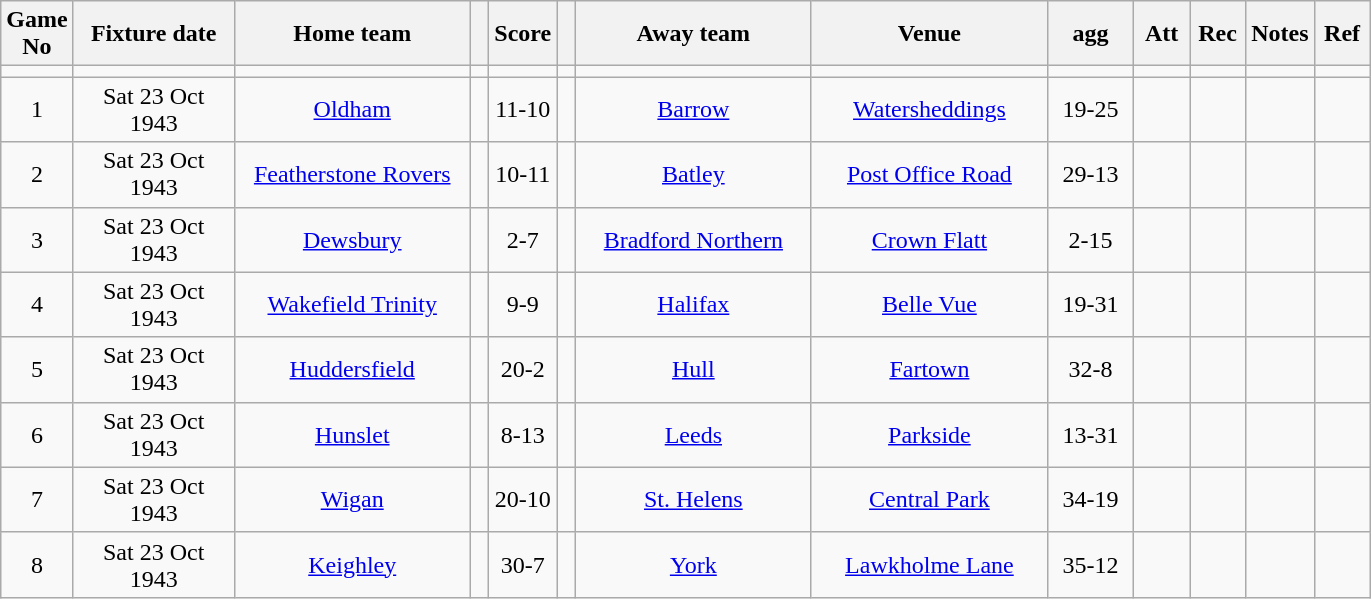<table class="wikitable" style="text-align:center;">
<tr>
<th width=20 abbr="No">Game No</th>
<th width=100 abbr="Date">Fixture date</th>
<th width=150 abbr="Home team">Home team</th>
<th width=5 abbr="space"></th>
<th width=20 abbr="Score">Score</th>
<th width=5 abbr="space"></th>
<th width=150 abbr="Away team">Away team</th>
<th width=150 abbr="Venue">Venue</th>
<th width=50 abbr="agg">agg</th>
<th width=30 abbr="Att">Att</th>
<th width=30 abbr="Rec">Rec</th>
<th width=20 abbr="Notes">Notes</th>
<th width=30 abbr="Ref">Ref</th>
</tr>
<tr>
<td></td>
<td></td>
<td></td>
<td></td>
<td></td>
<td></td>
<td></td>
<td></td>
<td></td>
<td></td>
<td></td>
<td></td>
</tr>
<tr>
<td>1</td>
<td>Sat 23 Oct 1943</td>
<td><a href='#'>Oldham</a></td>
<td></td>
<td>11-10</td>
<td></td>
<td><a href='#'>Barrow</a></td>
<td><a href='#'>Watersheddings</a></td>
<td>19-25</td>
<td></td>
<td></td>
<td></td>
<td></td>
</tr>
<tr>
<td>2</td>
<td>Sat 23 Oct 1943</td>
<td><a href='#'>Featherstone Rovers</a></td>
<td></td>
<td>10-11</td>
<td></td>
<td><a href='#'>Batley</a></td>
<td><a href='#'>Post Office Road</a></td>
<td>29-13</td>
<td></td>
<td></td>
<td></td>
<td></td>
</tr>
<tr>
<td>3</td>
<td>Sat 23 Oct 1943</td>
<td><a href='#'>Dewsbury</a></td>
<td></td>
<td>2-7</td>
<td></td>
<td><a href='#'>Bradford Northern</a></td>
<td><a href='#'>Crown Flatt</a></td>
<td>2-15</td>
<td></td>
<td></td>
<td></td>
<td></td>
</tr>
<tr>
<td>4</td>
<td>Sat 23 Oct 1943</td>
<td><a href='#'>Wakefield Trinity</a></td>
<td></td>
<td>9-9</td>
<td></td>
<td><a href='#'>Halifax</a></td>
<td><a href='#'>Belle Vue</a></td>
<td>19-31</td>
<td></td>
<td></td>
<td></td>
<td></td>
</tr>
<tr>
<td>5</td>
<td>Sat 23 Oct 1943</td>
<td><a href='#'>Huddersfield</a></td>
<td></td>
<td>20-2</td>
<td></td>
<td><a href='#'>Hull</a></td>
<td><a href='#'>Fartown</a></td>
<td>32-8</td>
<td></td>
<td></td>
<td></td>
<td></td>
</tr>
<tr>
<td>6</td>
<td>Sat 23 Oct 1943</td>
<td><a href='#'>Hunslet</a></td>
<td></td>
<td>8-13</td>
<td></td>
<td><a href='#'>Leeds</a></td>
<td><a href='#'>Parkside</a></td>
<td>13-31</td>
<td></td>
<td></td>
<td></td>
<td></td>
</tr>
<tr>
<td>7</td>
<td>Sat 23 Oct 1943</td>
<td><a href='#'>Wigan</a></td>
<td></td>
<td>20-10</td>
<td></td>
<td><a href='#'>St. Helens</a></td>
<td><a href='#'>Central Park</a></td>
<td>34-19</td>
<td></td>
<td></td>
<td></td>
<td></td>
</tr>
<tr>
<td>8</td>
<td>Sat 23 Oct 1943</td>
<td><a href='#'>Keighley</a></td>
<td></td>
<td>30-7</td>
<td></td>
<td><a href='#'>York</a></td>
<td><a href='#'>Lawkholme Lane</a></td>
<td>35-12</td>
<td></td>
<td></td>
<td></td>
<td></td>
</tr>
</table>
